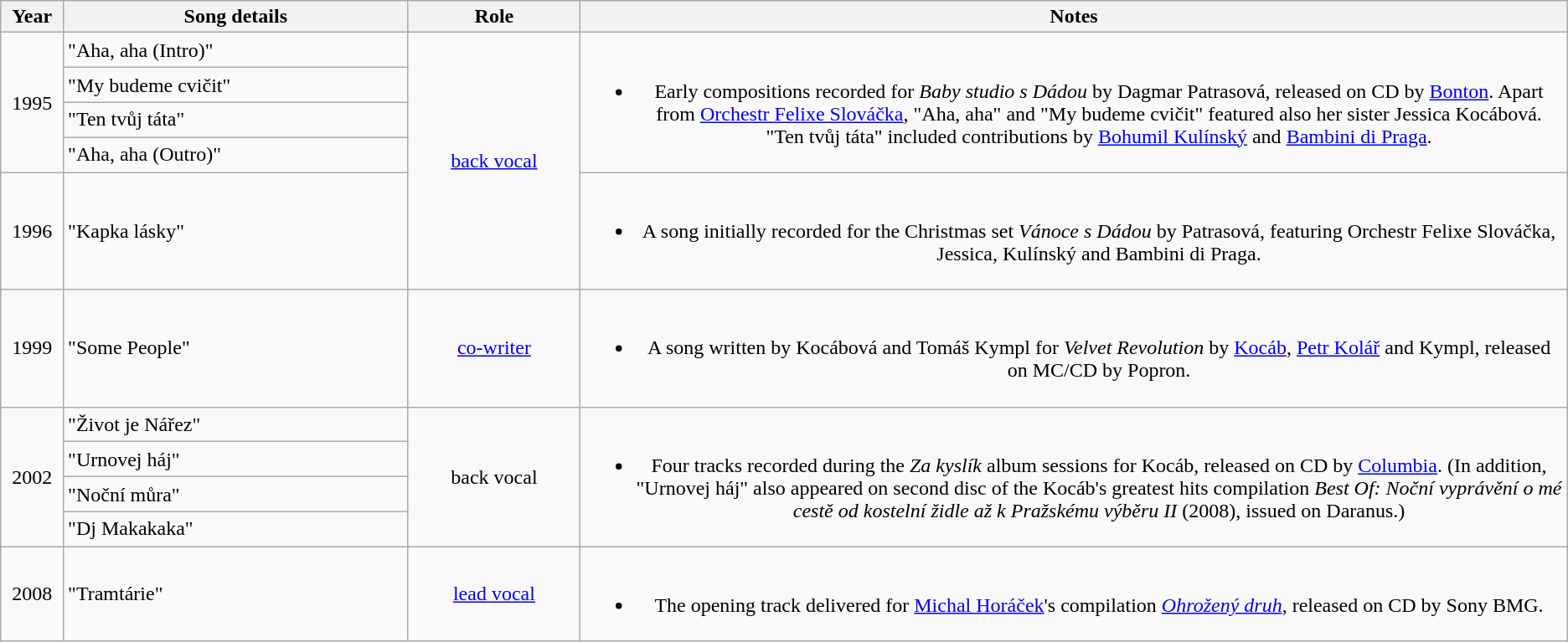<table class="wikitable" style="text-align:center;">
<tr>
<th width=4%>Year</th>
<th width=22%>Song details</th>
<th width=11%>Role</th>
<th width=63%>Notes</th>
</tr>
<tr>
<td rowspan="4">1995</td>
<td align="left">"Aha, aha (Intro)"</td>
<td rowspan="5"><a href='#'>back vocal</a></td>
<td rowspan="4"><br><ul><li>Early compositions recorded for <em>Baby studio s Dádou</em> by Dagmar Patrasová, released on CD by <a href='#'>Bonton</a>. Apart from <a href='#'>Orchestr Felixe Slováčka</a>, "Aha, aha" and "My budeme cvičit" featured also her sister Jessica Kocábová. "Ten tvůj táta" included contributions by <a href='#'>Bohumil Kulínský</a> and <a href='#'>Bambini di Praga</a>.</li></ul></td>
</tr>
<tr>
<td align="left">"My budeme cvičit"</td>
</tr>
<tr>
<td align="left">"Ten tvůj táta"</td>
</tr>
<tr>
<td align="left">"Aha, aha (Outro)"</td>
</tr>
<tr>
<td>1996</td>
<td align="left">"Kapka lásky"</td>
<td><br><ul><li>A song initially recorded for the Christmas set <em>Vánoce s Dádou</em> by Patrasová, featuring Orchestr Felixe Slováčka, Jessica, Kulínský and Bambini di Praga.</li></ul></td>
</tr>
<tr>
<td>1999</td>
<td align="left">"Some People"</td>
<td><a href='#'>co-writer</a></td>
<td><br><ul><li>A song written by Kocábová and Tomáš Kympl for <em>Velvet Revolution</em> by <a href='#'>Kocáb</a>, <a href='#'>Petr Kolář</a> and Kympl, released on MC/CD by Popron.</li></ul></td>
</tr>
<tr>
<td rowspan="4">2002</td>
<td align="left">"Život je Nářez"</td>
<td rowspan="4">back vocal</td>
<td rowspan="4"><br><ul><li>Four tracks recorded during the <em>Za kyslík</em> album sessions for Kocáb, released on CD by <a href='#'>Columbia</a>. (In addition, "Urnovej háj" also appeared on second disc of the Kocáb's greatest hits compilation <em>Best Of: Noční vyprávění o mé cestě od kostelní židle až k Pražskému výběru II</em> (2008), issued on Daranus.)</li></ul></td>
</tr>
<tr>
<td align="left">"Urnovej háj"</td>
</tr>
<tr>
<td align="left">"Noční můra"</td>
</tr>
<tr>
<td align="left">"Dj Makakaka"</td>
</tr>
<tr>
<td>2008</td>
<td align="left">"Tramtárie"</td>
<td><a href='#'>lead vocal</a></td>
<td><br><ul><li>The opening track delivered for <a href='#'>Michal Horáček</a>'s compilation <em><a href='#'>Ohrožený druh</a></em>, released on CD by Sony BMG.</li></ul></td>
</tr>
</table>
